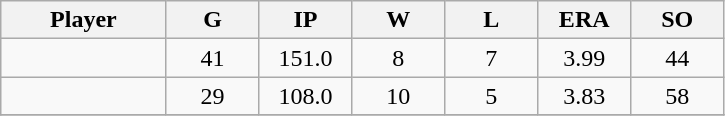<table class="wikitable sortable">
<tr>
<th bgcolor="#DDDDFF" width="16%">Player</th>
<th bgcolor="#DDDDFF" width="9%">G</th>
<th bgcolor="#DDDDFF" width="9%">IP</th>
<th bgcolor="#DDDDFF" width="9%">W</th>
<th bgcolor="#DDDDFF" width="9%">L</th>
<th bgcolor="#DDDDFF" width="9%">ERA</th>
<th bgcolor="#DDDDFF" width="9%">SO</th>
</tr>
<tr align="center">
<td></td>
<td>41</td>
<td>151.0</td>
<td>8</td>
<td>7</td>
<td>3.99</td>
<td>44</td>
</tr>
<tr align="center">
<td></td>
<td>29</td>
<td>108.0</td>
<td>10</td>
<td>5</td>
<td>3.83</td>
<td>58</td>
</tr>
<tr align="center">
</tr>
</table>
